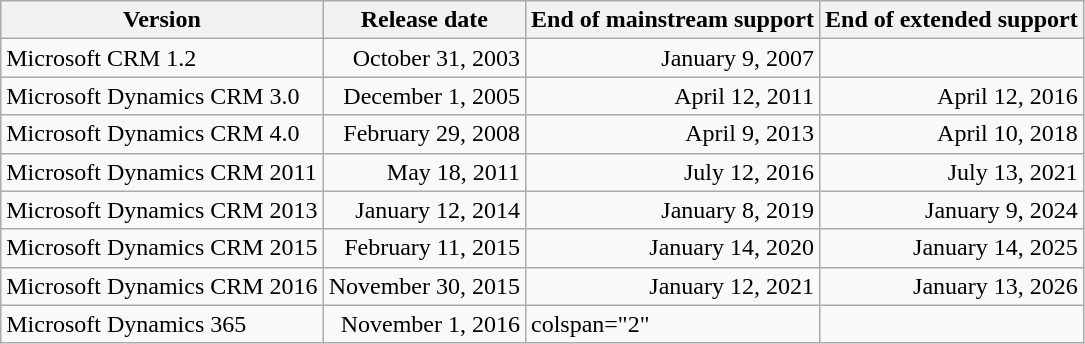<table class="wikitable">
<tr>
<th>Version</th>
<th>Release date</th>
<th>End of mainstream support</th>
<th>End of extended support</th>
</tr>
<tr>
<td>Microsoft CRM 1.2</td>
<td style="text-align:right">October 31, 2003</td>
<td style="text-align:right">January 9, 2007</td>
<td></td>
</tr>
<tr>
<td>Microsoft Dynamics CRM 3.0</td>
<td style="text-align:right">December 1, 2005</td>
<td style="text-align:right">April 12, 2011</td>
<td style="text-align:right">April 12, 2016</td>
</tr>
<tr>
<td>Microsoft Dynamics CRM 4.0</td>
<td style="text-align:right">February 29, 2008</td>
<td style="text-align:right">April 9, 2013</td>
<td style="text-align:right">April 10, 2018</td>
</tr>
<tr>
<td>Microsoft Dynamics CRM 2011</td>
<td style="text-align:right">May 18, 2011</td>
<td style="text-align:right">July 12, 2016</td>
<td style="text-align:right">July 13, 2021</td>
</tr>
<tr>
<td>Microsoft Dynamics CRM 2013</td>
<td style="text-align:right">January 12, 2014</td>
<td style="text-align:right">January 8, 2019</td>
<td style="text-align:right">January 9, 2024</td>
</tr>
<tr>
<td>Microsoft Dynamics CRM 2015</td>
<td style="text-align:right">February 11, 2015</td>
<td style="text-align:right">January 14, 2020</td>
<td style="text-align:right">January 14, 2025</td>
</tr>
<tr>
<td>Microsoft Dynamics CRM 2016</td>
<td style="text-align:right">November 30, 2015</td>
<td style="text-align:right">January 12, 2021</td>
<td style="text-align:right">January 13, 2026</td>
</tr>
<tr>
<td>Microsoft Dynamics 365</td>
<td style="text-align:right">November 1, 2016</td>
<td>colspan="2" </td>
</tr>
</table>
